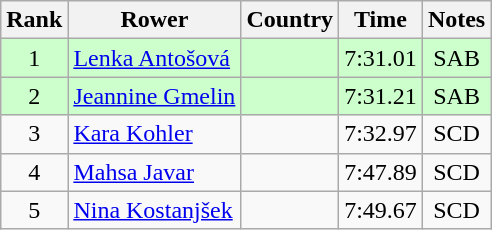<table class="wikitable" style="text-align:center">
<tr>
<th>Rank</th>
<th>Rower</th>
<th>Country</th>
<th>Time</th>
<th>Notes</th>
</tr>
<tr bgcolor=ccffcc>
<td>1</td>
<td align="left"><a href='#'>Lenka Antošová</a></td>
<td align="left"></td>
<td>7:31.01</td>
<td>SAB</td>
</tr>
<tr bgcolor=ccffcc>
<td>2</td>
<td align="left"><a href='#'>Jeannine Gmelin</a></td>
<td align="left"></td>
<td>7:31.21</td>
<td>SAB</td>
</tr>
<tr>
<td>3</td>
<td align="left"><a href='#'>Kara Kohler</a></td>
<td align="left"></td>
<td>7:32.97</td>
<td>SCD</td>
</tr>
<tr>
<td>4</td>
<td align="left"><a href='#'>Mahsa Javar</a></td>
<td align="left"></td>
<td>7:47.89</td>
<td>SCD</td>
</tr>
<tr>
<td>5</td>
<td align="left"><a href='#'>Nina Kostanjšek</a></td>
<td align="left"></td>
<td>7:49.67</td>
<td>SCD</td>
</tr>
</table>
